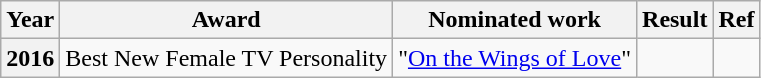<table class="wikitable sortable" style=text-align:center>
<tr>
<th>Year</th>
<th>Award</th>
<th>Nominated work</th>
<th>Result</th>
<th>Ref</th>
</tr>
<tr>
<th>2016</th>
<td>Best New Female TV Personality</td>
<td align=center>"<a href='#'>On the Wings of Love</a>"</td>
<td></td>
<td></td>
</tr>
</table>
